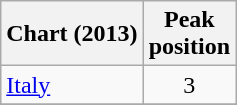<table class="wikitable sortable">
<tr>
<th align="left">Chart (2013)</th>
<th align="left">Peak<br>position</th>
</tr>
<tr>
<td><a href='#'>Italy</a></td>
<td align="center">3</td>
</tr>
<tr>
</tr>
</table>
